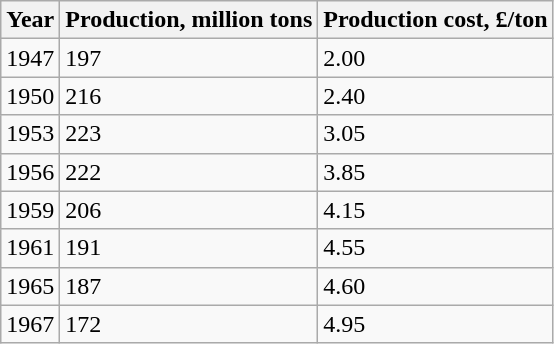<table class="wikitable">
<tr>
<th>Year</th>
<th>Production, million tons</th>
<th>Production cost, £/ton</th>
</tr>
<tr>
<td>1947</td>
<td>197</td>
<td>2.00</td>
</tr>
<tr>
<td>1950</td>
<td>216</td>
<td>2.40</td>
</tr>
<tr>
<td>1953</td>
<td>223</td>
<td>3.05</td>
</tr>
<tr>
<td>1956</td>
<td>222</td>
<td>3.85</td>
</tr>
<tr>
<td>1959</td>
<td>206</td>
<td>4.15</td>
</tr>
<tr>
<td>1961</td>
<td>191</td>
<td>4.55</td>
</tr>
<tr>
<td>1965</td>
<td>187</td>
<td>4.60</td>
</tr>
<tr>
<td>1967</td>
<td>172</td>
<td>4.95</td>
</tr>
</table>
